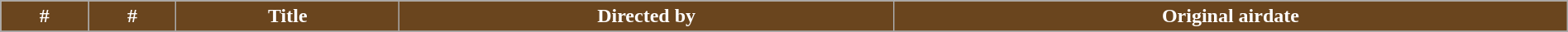<table class="wikitable plainrowheaders" width="100%" style="margin-right: 0;">
<tr>
<th style="background-color: #6a451e; color:#ffffff;">#</th>
<th style="background-color: #6a451e; color:#ffffff;">#</th>
<th style="background-color: #6a451e; color:#ffffff;">Title</th>
<th style="background-color: #6a451e; color:#ffffff;">Directed by</th>
<th style="background-color: #6a451e; color:#ffffff;">Original airdate</th>
</tr>
<tr>
</tr>
</table>
